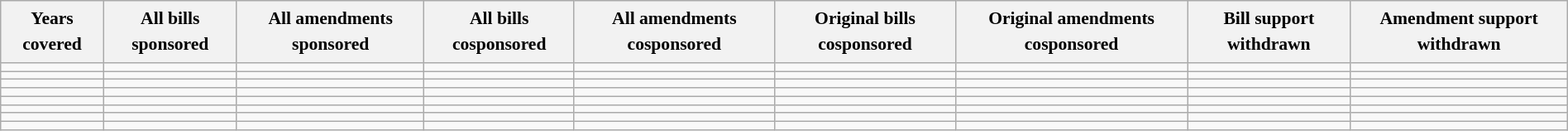<table class="wikitable sortable" style="margin:1em auto 1em auto; font-size:90%; border:0; text-align:left; line-height:150%;">
<tr>
<th>Years covered</th>
<th>All bills sponsored</th>
<th>All amendments sponsored</th>
<th>All bills cosponsored</th>
<th>All amendments cosponsored</th>
<th>Original bills cosponsored</th>
<th>Original amendments cosponsored</th>
<th>Bill support withdrawn</th>
<th>Amendment support withdrawn</th>
</tr>
<tr>
<td></td>
<td></td>
<td></td>
<td></td>
<td> </td>
<td></td>
<td> </td>
<td> </td>
<td> </td>
</tr>
<tr>
<td></td>
<td></td>
<td></td>
<td></td>
<td> </td>
<td></td>
<td> </td>
<td> </td>
<td> </td>
</tr>
<tr>
<td></td>
<td></td>
<td></td>
<td></td>
<td> </td>
<td></td>
<td> </td>
<td></td>
<td> </td>
</tr>
<tr>
<td></td>
<td></td>
<td></td>
<td></td>
<td> </td>
<td></td>
<td> </td>
<td> </td>
<td> </td>
</tr>
<tr>
<td></td>
<td></td>
<td></td>
<td></td>
<td> </td>
<td></td>
<td> </td>
<td> </td>
<td> </td>
</tr>
<tr>
<td></td>
<td></td>
<td> </td>
<td></td>
<td> </td>
<td></td>
<td> </td>
<td> </td>
<td> </td>
</tr>
<tr>
<td></td>
<td></td>
<td> </td>
<td></td>
<td> </td>
<td></td>
<td> </td>
<td></td>
<td> </td>
</tr>
<tr>
<td></td>
<td></td>
<td> </td>
<td></td>
<td> </td>
<td></td>
<td> </td>
<td> </td>
<td> </td>
</tr>
</table>
